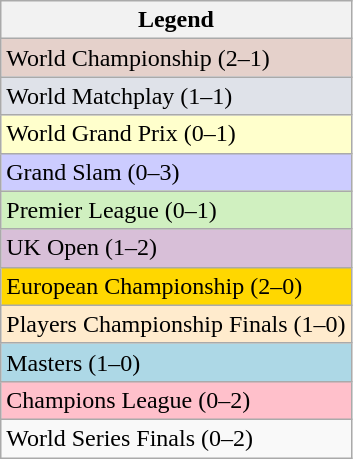<table class="wikitable">
<tr>
<th>Legend</th>
</tr>
<tr style="background:#e5d1cb;">
<td>World Championship (2–1)</td>
</tr>
<tr style="background:#dfe2e9;">
<td>World Matchplay (1–1)</td>
</tr>
<tr style="background:#FFFFCC;">
<td>World Grand Prix (0–1)</td>
</tr>
<tr style="background:#CCCCFF;">
<td>Grand Slam (0–3)</td>
</tr>
<tr style="background:#d0f0c0;">
<td>Premier League (0–1)</td>
</tr>
<tr style="background:thistle">
<td>UK Open (1–2)</td>
</tr>
<tr style="background:gold">
<td>European Championship (2–0)</td>
</tr>
<tr style="background:#ffebcd;">
<td>Players Championship Finals (1–0)</td>
</tr>
<tr style="background:lightblue;">
<td>Masters (1–0)</td>
</tr>
<tr style="background:pink;">
<td>Champions League (0–2)</td>
</tr>
<tr>
<td>World Series Finals (0–2)</td>
</tr>
</table>
